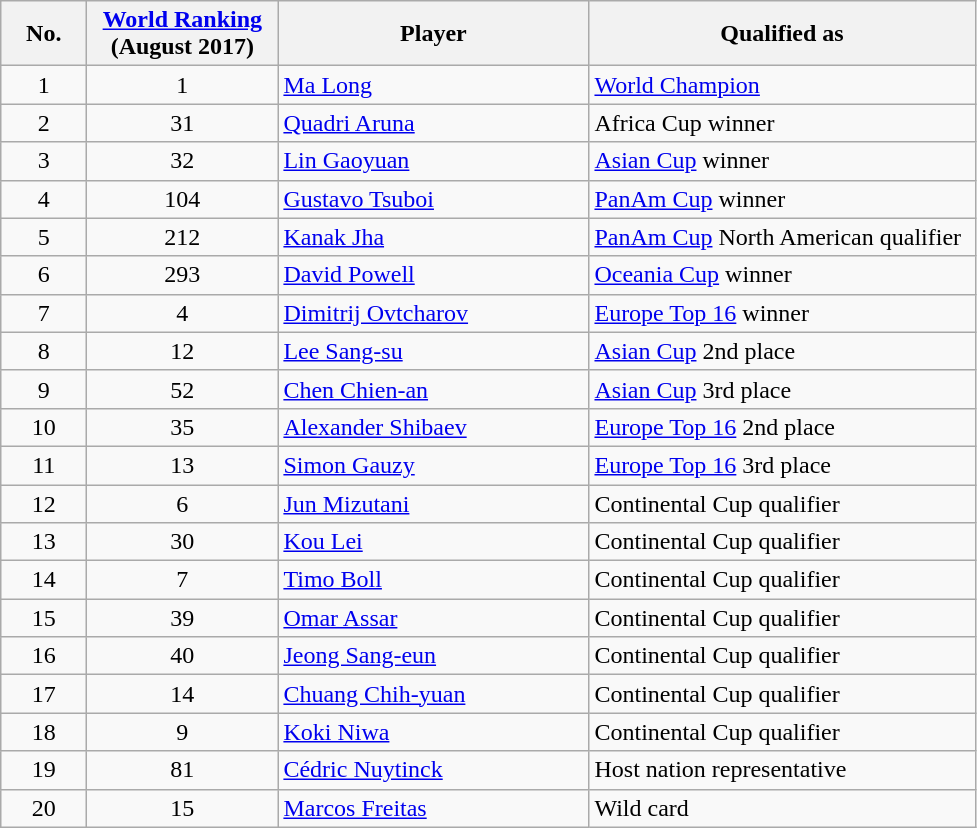<table class="wikitable">
<tr>
<th width="50">No.</th>
<th width="120"><a href='#'>World Ranking</a><br>(August 2017)</th>
<th width="200">Player</th>
<th width="250">Qualified as</th>
</tr>
<tr>
<td align=center>1</td>
<td align=center>1</td>
<td> <a href='#'>Ma Long</a></td>
<td><a href='#'>World Champion</a></td>
</tr>
<tr>
<td align=center>2</td>
<td align=center>31</td>
<td> <a href='#'>Quadri Aruna</a></td>
<td>Africa Cup winner</td>
</tr>
<tr>
<td align=center>3</td>
<td align=center>32</td>
<td> <a href='#'>Lin Gaoyuan</a></td>
<td><a href='#'>Asian Cup</a> winner</td>
</tr>
<tr>
<td align=center>4</td>
<td align=center>104</td>
<td> <a href='#'>Gustavo Tsuboi</a></td>
<td><a href='#'>PanAm Cup</a> winner</td>
</tr>
<tr>
<td align=center>5</td>
<td align=center>212</td>
<td> <a href='#'>Kanak Jha</a></td>
<td><a href='#'>PanAm Cup</a> North American qualifier</td>
</tr>
<tr>
<td align=center>6</td>
<td align=center>293</td>
<td> <a href='#'>David Powell</a></td>
<td><a href='#'>Oceania Cup</a> winner</td>
</tr>
<tr>
<td align=center>7</td>
<td align=center>4</td>
<td> <a href='#'>Dimitrij Ovtcharov</a></td>
<td><a href='#'>Europe Top 16</a> winner</td>
</tr>
<tr>
<td align=center>8</td>
<td align=center>12</td>
<td> <a href='#'>Lee Sang-su</a></td>
<td><a href='#'>Asian Cup</a> 2nd place</td>
</tr>
<tr>
<td align=center>9</td>
<td align=center>52</td>
<td> <a href='#'>Chen Chien-an</a></td>
<td><a href='#'>Asian Cup</a> 3rd place</td>
</tr>
<tr>
<td align=center>10</td>
<td align=center>35</td>
<td> <a href='#'>Alexander Shibaev</a></td>
<td><a href='#'>Europe Top 16</a> 2nd place</td>
</tr>
<tr>
<td align=center>11</td>
<td align=center>13</td>
<td> <a href='#'>Simon Gauzy</a></td>
<td><a href='#'>Europe Top 16</a> 3rd place</td>
</tr>
<tr>
<td align=center>12</td>
<td align=center>6</td>
<td> <a href='#'>Jun Mizutani</a></td>
<td>Continental Cup qualifier</td>
</tr>
<tr>
<td align=center>13</td>
<td align=center>30</td>
<td> <a href='#'>Kou Lei</a></td>
<td>Continental Cup qualifier</td>
</tr>
<tr>
<td align=center>14</td>
<td align=center>7</td>
<td> <a href='#'>Timo Boll</a></td>
<td>Continental Cup qualifier</td>
</tr>
<tr>
<td align=center>15</td>
<td align=center>39</td>
<td> <a href='#'>Omar Assar</a></td>
<td>Continental Cup qualifier</td>
</tr>
<tr>
<td align=center>16</td>
<td align=center>40</td>
<td> <a href='#'>Jeong Sang-eun</a></td>
<td>Continental Cup qualifier</td>
</tr>
<tr>
<td align=center>17</td>
<td align=center>14</td>
<td> <a href='#'>Chuang Chih-yuan</a></td>
<td>Continental Cup qualifier</td>
</tr>
<tr>
<td align=center>18</td>
<td align=center>9</td>
<td> <a href='#'>Koki Niwa</a></td>
<td>Continental Cup qualifier</td>
</tr>
<tr>
<td align=center>19</td>
<td align=center>81</td>
<td> <a href='#'>Cédric Nuytinck</a></td>
<td>Host nation representative</td>
</tr>
<tr>
<td align=center>20</td>
<td align=center>15</td>
<td> <a href='#'>Marcos Freitas</a></td>
<td>Wild card</td>
</tr>
</table>
